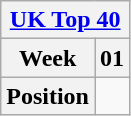<table class="wikitable">
<tr>
<th align="center" colspan="26"><a href='#'>UK Top 40</a></th>
</tr>
<tr style="background-color: #white;">
<th align="center">Week</th>
<th>01</th>
</tr>
<tr>
<th align="center" style="background-color: #white;">Position</th>
<td></td>
</tr>
</table>
